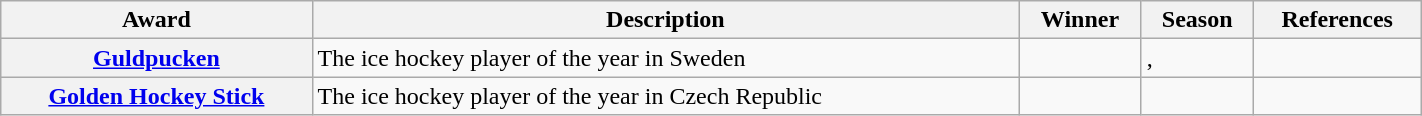<table class="wikitable sortable" width="75%">
<tr>
<th scope="col">Award</th>
<th scope="col" class="unsortable">Description</th>
<th scope="col">Winner</th>
<th scope="col">Season</th>
<th scope="col" class="unsortable">References</th>
</tr>
<tr>
<th scope="row"><a href='#'>Guldpucken</a></th>
<td>The ice hockey player of the year in Sweden</td>
<td></td>
<td>, </td>
<td></td>
</tr>
<tr>
<th scope="row"><a href='#'>Golden Hockey Stick</a></th>
<td>The ice hockey player of the year in Czech Republic</td>
<td></td>
<td></td>
<td></td>
</tr>
</table>
